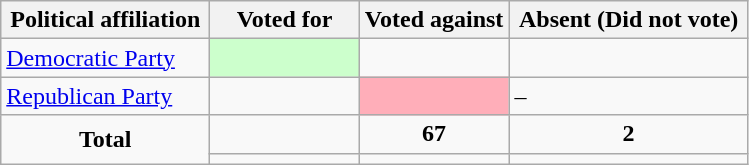<table class="wikitable">
<tr>
<th>Political affiliation</th>
<th style="width:20%;">Voted for</th>
<th style="width:20%;">Voted against</th>
<th>Absent (Did not vote)</th>
</tr>
<tr>
<td> <a href='#'>Democratic Party</a></td>
<td style="background-color:#CCFFCC;"></td>
<td></td>
<td></td>
</tr>
<tr>
<td> <a href='#'>Republican Party</a></td>
<td></td>
<td style="background-color:#FFAEB9;"></td>
<td>–</td>
</tr>
<tr>
<td style="text-align:center;" rowspan="2"><strong>Total </strong></td>
<td></td>
<td style="text-align:center;"><strong>67</strong></td>
<td style="text-align:center;"><strong>2</strong></td>
</tr>
<tr>
<td style="text-align:center;"></td>
<td style="text-align:center;"></td>
<td style="text-align:center;"></td>
</tr>
</table>
